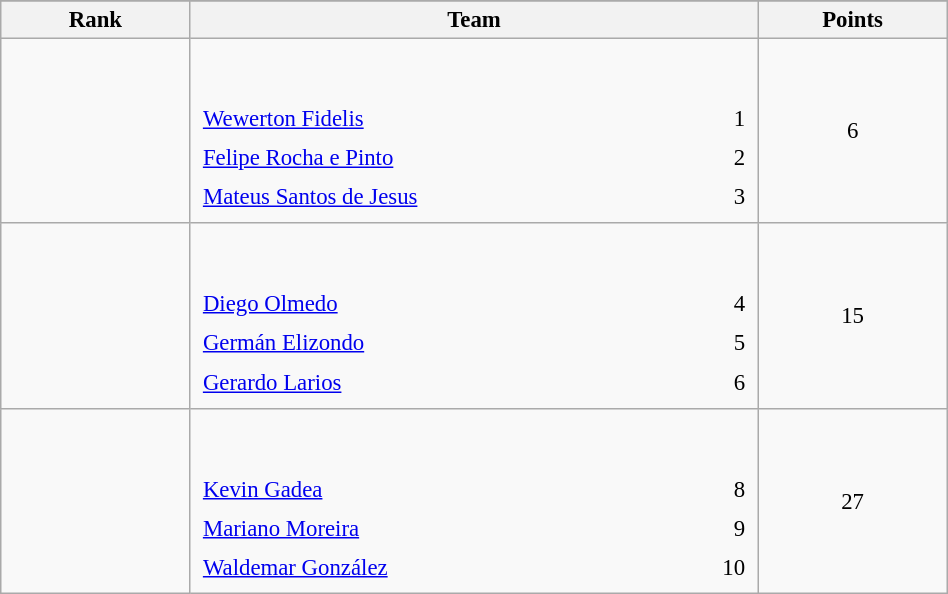<table class="wikitable sortable" style=" text-align:center; font-size:95%;" width="50%">
<tr>
</tr>
<tr>
<th width=10%>Rank</th>
<th width=30%>Team</th>
<th width=10%>Points</th>
</tr>
<tr>
<td align=center></td>
<td align=left> <br><br><table width=100%>
<tr>
<td align=left style="border:0"><a href='#'>Wewerton Fidelis</a></td>
<td align=right style="border:0">1</td>
</tr>
<tr>
<td align=left style="border:0"><a href='#'>Felipe Rocha e Pinto</a></td>
<td align=right style="border:0">2</td>
</tr>
<tr>
<td align=left style="border:0"><a href='#'>Mateus Santos de Jesus</a></td>
<td align=right style="border:0">3</td>
</tr>
</table>
</td>
<td>6</td>
</tr>
<tr>
<td align=center></td>
<td align=left> <br><br><table width=100%>
<tr>
<td align=left style="border:0"><a href='#'>Diego Olmedo</a></td>
<td align=right style="border:0">4</td>
</tr>
<tr>
<td align=left style="border:0"><a href='#'>Germán Elizondo</a></td>
<td align=right style="border:0">5</td>
</tr>
<tr>
<td align=left style="border:0"><a href='#'>Gerardo Larios</a></td>
<td align=right style="border:0">6</td>
</tr>
</table>
</td>
<td>15</td>
</tr>
<tr>
<td align=center></td>
<td align=left> <br><br><table width=100%>
<tr>
<td align=left style="border:0"><a href='#'>Kevin Gadea</a></td>
<td align=right style="border:0">8</td>
</tr>
<tr>
<td align=left style="border:0"><a href='#'>Mariano Moreira</a></td>
<td align=right style="border:0">9</td>
</tr>
<tr>
<td align=left style="border:0"><a href='#'>Waldemar González</a></td>
<td align=right style="border:0">10</td>
</tr>
</table>
</td>
<td>27</td>
</tr>
</table>
